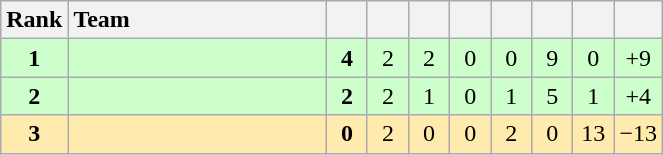<table class="wikitable" style="text-align: center;">
<tr>
<th width=30>Rank</th>
<th width=165 style="text-align:left;">Team</th>
<th width=20></th>
<th width=20></th>
<th width=20></th>
<th width=20></th>
<th width=20></th>
<th width=20></th>
<th width=20></th>
<th width=20></th>
</tr>
<tr style="background:#ccffcc;">
<td><strong>1</strong></td>
<td style="text-align:left;"></td>
<td><strong>4</strong></td>
<td>2</td>
<td>2</td>
<td>0</td>
<td>0</td>
<td>9</td>
<td>0</td>
<td>+9</td>
</tr>
<tr style="background:#ccffcc;">
<td><strong>2</strong></td>
<td style="text-align:left;"></td>
<td><strong>2</strong></td>
<td>2</td>
<td>1</td>
<td>0</td>
<td>1</td>
<td>5</td>
<td>1</td>
<td>+4</td>
</tr>
<tr style="background:#ffebad;">
<td><strong>3</strong></td>
<td style="text-align:left;"></td>
<td><strong>0</strong></td>
<td>2</td>
<td>0</td>
<td>0</td>
<td>2</td>
<td>0</td>
<td>13</td>
<td>−13</td>
</tr>
</table>
